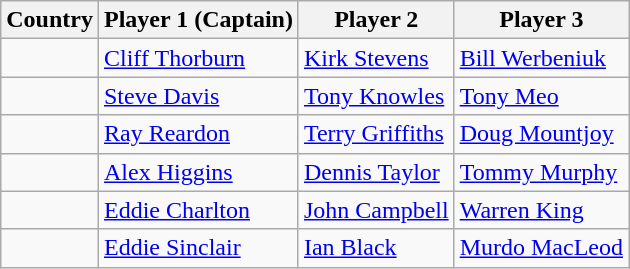<table class="wikitable sortable">
<tr>
<th>Country</th>
<th>Player 1 (Captain)</th>
<th>Player 2</th>
<th>Player 3</th>
</tr>
<tr bgcolor=>
<td align="center"></td>
<td><a href='#'>Cliff Thorburn</a></td>
<td><a href='#'>Kirk Stevens</a></td>
<td><a href='#'>Bill Werbeniuk</a></td>
</tr>
<tr bgcolor=>
<td align="center"></td>
<td><a href='#'>Steve Davis</a></td>
<td><a href='#'>Tony Knowles</a></td>
<td><a href='#'>Tony Meo</a></td>
</tr>
<tr bgcolor=>
<td align="center"></td>
<td><a href='#'>Ray Reardon</a></td>
<td><a href='#'>Terry Griffiths</a></td>
<td><a href='#'>Doug Mountjoy</a></td>
</tr>
<tr bgcolor=>
<td align="center"></td>
<td><a href='#'>Alex Higgins</a></td>
<td><a href='#'>Dennis Taylor</a></td>
<td><a href='#'>Tommy Murphy</a></td>
</tr>
<tr bgcolor=>
<td align="center"></td>
<td><a href='#'>Eddie Charlton</a></td>
<td><a href='#'>John Campbell</a></td>
<td><a href='#'>Warren King</a></td>
</tr>
<tr bgcolor=>
<td align="center"></td>
<td><a href='#'>Eddie Sinclair</a></td>
<td><a href='#'>Ian Black</a></td>
<td><a href='#'>Murdo MacLeod</a></td>
</tr>
</table>
